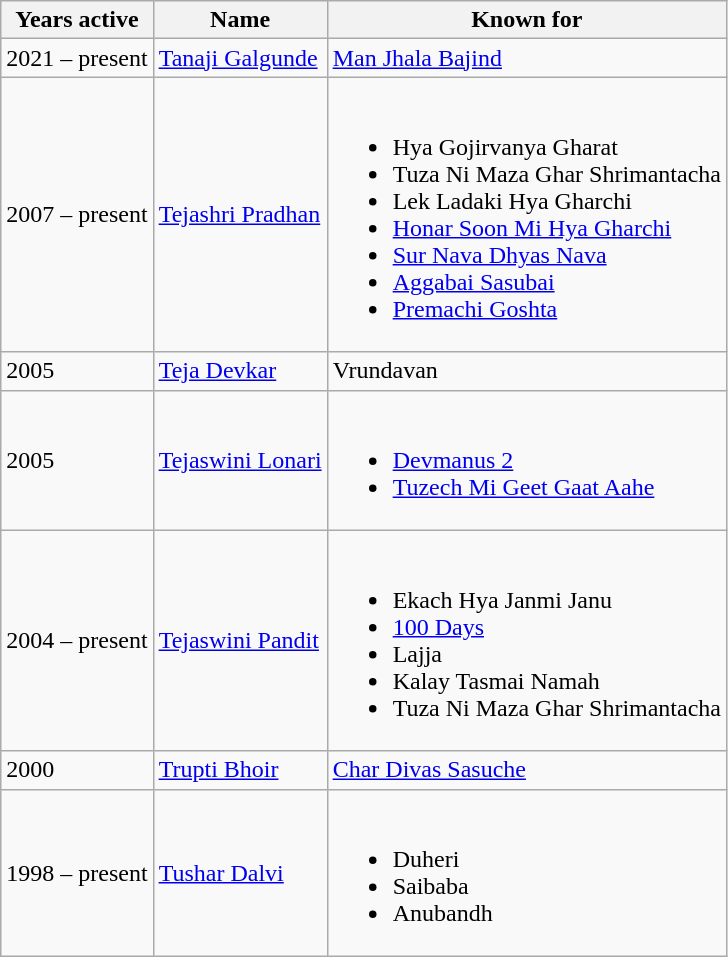<table class="wikitable">
<tr>
<th>Years active</th>
<th>Name</th>
<th>Known for</th>
</tr>
<tr>
<td>2021 – present</td>
<td><a href='#'>Tanaji Galgunde</a></td>
<td><a href='#'>Man Jhala Bajind</a></td>
</tr>
<tr>
<td>2007 – present</td>
<td><a href='#'>Tejashri Pradhan</a></td>
<td><br><ul><li>Hya Gojirvanya Gharat</li><li>Tuza Ni Maza Ghar Shrimantacha</li><li>Lek Ladaki Hya Gharchi</li><li><a href='#'>Honar Soon Mi Hya Gharchi</a></li><li><a href='#'>Sur Nava Dhyas Nava</a></li><li><a href='#'>Aggabai Sasubai</a></li><li><a href='#'>Premachi Goshta</a></li></ul></td>
</tr>
<tr>
<td>2005</td>
<td><a href='#'>Teja Devkar</a></td>
<td>Vrundavan</td>
</tr>
<tr>
<td>2005</td>
<td><a href='#'>Tejaswini Lonari</a></td>
<td><br><ul><li><a href='#'>Devmanus 2</a></li><li><a href='#'>Tuzech Mi Geet Gaat Aahe</a></li></ul></td>
</tr>
<tr>
<td>2004 – present</td>
<td><a href='#'>Tejaswini Pandit</a></td>
<td><br><ul><li>Ekach Hya Janmi Janu</li><li><a href='#'>100 Days</a></li><li>Lajja</li><li>Kalay Tasmai Namah</li><li>Tuza Ni Maza Ghar Shrimantacha</li></ul></td>
</tr>
<tr>
<td>2000</td>
<td><a href='#'>Trupti Bhoir</a></td>
<td><a href='#'>Char Divas Sasuche</a></td>
</tr>
<tr>
<td>1998 – present</td>
<td><a href='#'>Tushar Dalvi</a></td>
<td><br><ul><li>Duheri</li><li>Saibaba</li><li>Anubandh</li></ul></td>
</tr>
</table>
